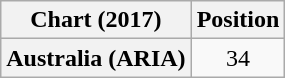<table class="wikitable plainrowheaders" style="text-align:center;">
<tr>
<th scope="col">Chart (2017)</th>
<th scope="col">Position</th>
</tr>
<tr>
<th scope="row">Australia (ARIA)</th>
<td>34</td>
</tr>
</table>
